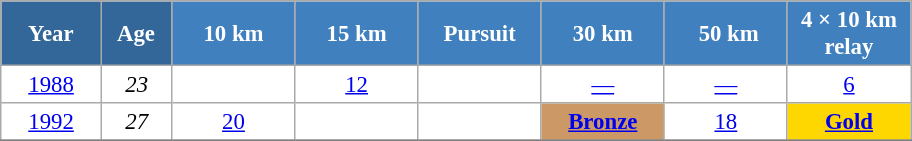<table class="wikitable" style="font-size:95%; text-align:center; border:grey solid 1px; border-collapse:collapse; background:#ffffff;">
<tr>
<th style="background-color:#369; color:white; width:60px;"> Year </th>
<th style="background-color:#369; color:white; width:40px;"> Age </th>
<th style="background-color:#4180be; color:white; width:75px;"> 10 km </th>
<th style="background-color:#4180be; color:white; width:75px;"> 15 km </th>
<th style="background-color:#4180be; color:white; width:75px;"> Pursuit </th>
<th style="background-color:#4180be; color:white; width:75px;"> 30 km </th>
<th style="background-color:#4180be; color:white; width:75px;"> 50 km</th>
<th style="background-color:#4180be; color:white; width:75px;"> 4 × 10 km <br> relay </th>
</tr>
<tr>
<td><a href='#'>1988</a></td>
<td><em>23</em></td>
<td></td>
<td><a href='#'>12</a></td>
<td></td>
<td><a href='#'>—</a></td>
<td><a href='#'>—</a></td>
<td><a href='#'>6</a></td>
</tr>
<tr>
<td><a href='#'>1992</a></td>
<td><em>27</em></td>
<td><a href='#'>20</a></td>
<td></td>
<td><a href='#'></a></td>
<td bgcolor="cc9966"><a href='#'><strong>Bronze</strong></a></td>
<td><a href='#'>18</a></td>
<td style="background:gold;"><a href='#'><strong>Gold</strong></a></td>
</tr>
<tr>
</tr>
</table>
